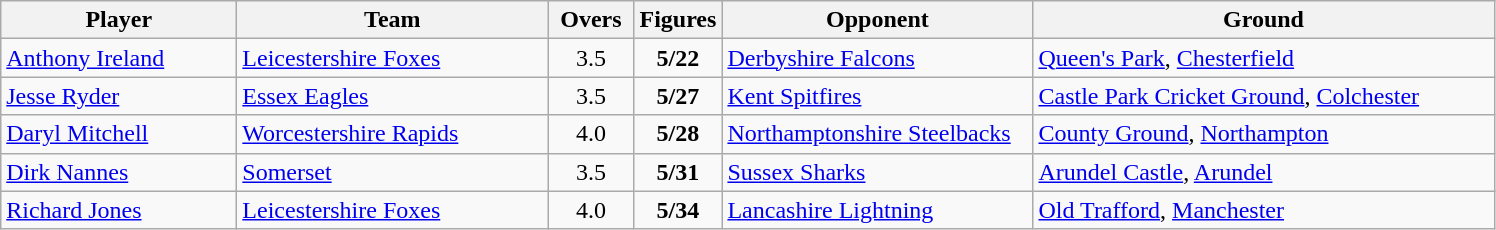<table class="wikitable" style="text-align:center;">
<tr>
<th width=150>Player</th>
<th width=200>Team</th>
<th width=50>Overs</th>
<th width=50>Figures</th>
<th width=200>Opponent</th>
<th width=300>Ground</th>
</tr>
<tr>
<td style="text-align:left;"><a href='#'>Anthony Ireland</a></td>
<td style="text-align:left;"><a href='#'>Leicestershire Foxes</a></td>
<td>3.5</td>
<td><strong>5/22</strong></td>
<td style="text-align:left;"><a href='#'>Derbyshire Falcons</a></td>
<td style="text-align:left;"><a href='#'>Queen's Park</a>, <a href='#'>Chesterfield</a></td>
</tr>
<tr>
<td style="text-align:left;"><a href='#'>Jesse Ryder</a></td>
<td style="text-align:left;"><a href='#'>Essex Eagles</a></td>
<td>3.5</td>
<td><strong>5/27</strong></td>
<td style="text-align:left;"><a href='#'>Kent Spitfires</a></td>
<td style="text-align:left;"><a href='#'>Castle Park Cricket Ground</a>, <a href='#'>Colchester</a></td>
</tr>
<tr>
<td style="text-align:left;"><a href='#'>Daryl Mitchell</a></td>
<td style="text-align:left;"><a href='#'>Worcestershire Rapids</a></td>
<td>4.0</td>
<td><strong>5/28</strong></td>
<td style="text-align:left;"><a href='#'>Northamptonshire Steelbacks</a></td>
<td style="text-align:left;"><a href='#'>County Ground</a>, <a href='#'>Northampton</a></td>
</tr>
<tr>
<td style="text-align:left;"><a href='#'>Dirk Nannes</a></td>
<td style="text-align:left;"><a href='#'>Somerset</a></td>
<td>3.5</td>
<td><strong>5/31</strong></td>
<td style="text-align:left;"><a href='#'>Sussex Sharks</a></td>
<td style="text-align:left;"><a href='#'>Arundel Castle</a>, <a href='#'>Arundel</a></td>
</tr>
<tr>
<td style="text-align:left;"><a href='#'>Richard Jones</a></td>
<td style="text-align:left;"><a href='#'>Leicestershire Foxes</a></td>
<td>4.0</td>
<td><strong>5/34</strong></td>
<td style="text-align:left;"><a href='#'>Lancashire Lightning</a></td>
<td style="text-align:left;"><a href='#'>Old Trafford</a>, <a href='#'>Manchester</a></td>
</tr>
</table>
